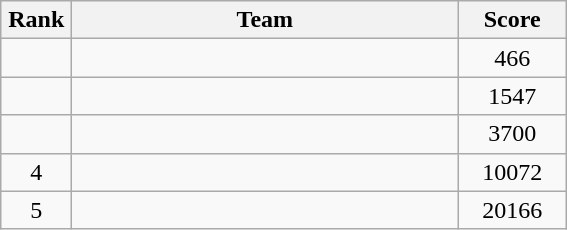<table class=wikitable style="text-align:center">
<tr>
<th width=40>Rank</th>
<th width=250>Team</th>
<th width=65>Score</th>
</tr>
<tr>
<td></td>
<td align=left></td>
<td>466</td>
</tr>
<tr>
<td></td>
<td align=left></td>
<td>1547</td>
</tr>
<tr>
<td></td>
<td align=left></td>
<td>3700</td>
</tr>
<tr>
<td>4</td>
<td align=left></td>
<td>10072</td>
</tr>
<tr>
<td>5</td>
<td align=left></td>
<td>20166</td>
</tr>
</table>
